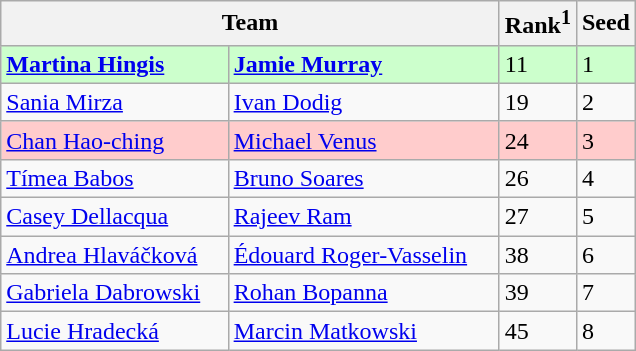<table class="wikitable">
<tr>
<th width="325" colspan=2>Team</th>
<th>Rank<sup>1</sup></th>
<th>Seed</th>
</tr>
<tr style="background:#cfc;">
<td> <strong><a href='#'>Martina Hingis</a></strong></td>
<td> <strong><a href='#'>Jamie Murray</a></strong></td>
<td>11</td>
<td>1</td>
</tr>
<tr>
<td> <a href='#'>Sania Mirza</a></td>
<td> <a href='#'>Ivan Dodig</a></td>
<td>19</td>
<td>2</td>
</tr>
<tr style="background:#fcc;">
<td> <a href='#'>Chan Hao-ching</a></td>
<td> <a href='#'>Michael Venus</a></td>
<td>24</td>
<td>3</td>
</tr>
<tr>
<td> <a href='#'>Tímea Babos</a></td>
<td> <a href='#'>Bruno Soares</a></td>
<td>26</td>
<td>4</td>
</tr>
<tr>
<td> <a href='#'>Casey Dellacqua</a></td>
<td> <a href='#'>Rajeev Ram</a></td>
<td>27</td>
<td>5</td>
</tr>
<tr>
<td> <a href='#'>Andrea Hlaváčková</a></td>
<td> <a href='#'>Édouard Roger-Vasselin</a></td>
<td>38</td>
<td>6</td>
</tr>
<tr>
<td> <a href='#'>Gabriela Dabrowski</a></td>
<td> <a href='#'>Rohan Bopanna</a></td>
<td>39</td>
<td>7</td>
</tr>
<tr>
<td> <a href='#'>Lucie Hradecká</a></td>
<td> <a href='#'>Marcin Matkowski</a></td>
<td>45</td>
<td>8</td>
</tr>
</table>
